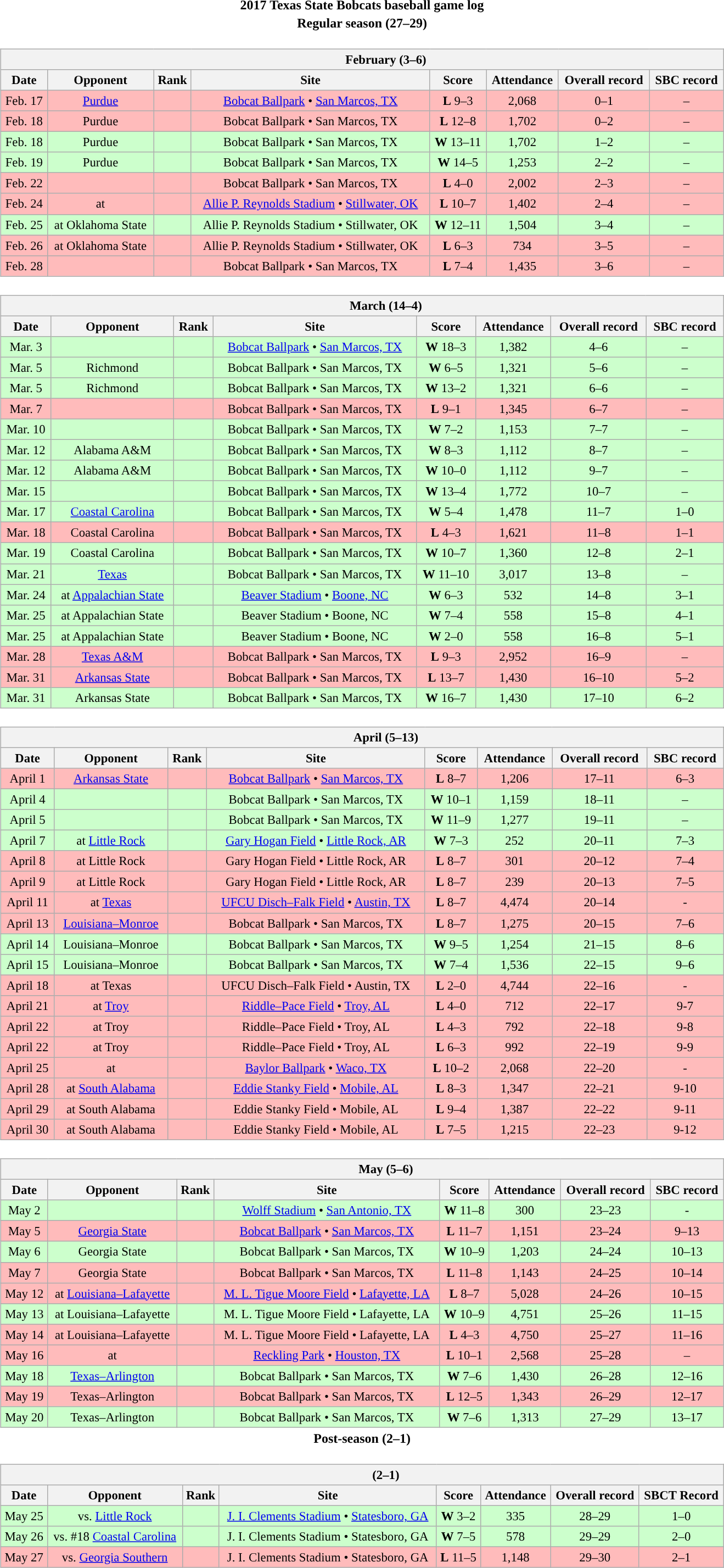<table class="toccolours" width=70% style="both; text-align:center;">
<tr>
<th colspan=2>2017 Texas State Bobcats baseball game log</th>
</tr>
<tr>
<th colspan=2>Regular season (27–29)</th>
</tr>
<tr valign="top">
<td><br><table class="wikitable collapsible collapsed" style="margin:auto; width:100%; text-align:left; font-size:95%">
<tr>
<th colspan=12 style="padding-left:4em;">February (3–6)</th>
</tr>
<tr>
<th>Date</th>
<th>Opponent</th>
<th>Rank</th>
<th>Site</th>
<th>Score</th>
<th>Attendance</th>
<th>Overall record</th>
<th>SBC record</th>
</tr>
<tr align="center" bgcolor="ffbbbb">
<td>Feb. 17</td>
<td><a href='#'>Purdue</a></td>
<td></td>
<td><a href='#'>Bobcat Ballpark</a> • <a href='#'>San Marcos, TX</a></td>
<td><strong>L</strong> 9–3</td>
<td>2,068</td>
<td>0–1</td>
<td>–</td>
</tr>
<tr align="center" bgcolor="ffbbbb">
<td>Feb. 18</td>
<td>Purdue</td>
<td></td>
<td>Bobcat Ballpark • San Marcos, TX</td>
<td><strong>L</strong> 12–8</td>
<td>1,702</td>
<td>0–2</td>
<td>–</td>
</tr>
<tr align="center" bgcolor="ccffcc">
<td>Feb. 18</td>
<td>Purdue</td>
<td></td>
<td>Bobcat Ballpark • San Marcos, TX</td>
<td><strong>W</strong> 13–11</td>
<td>1,702</td>
<td>1–2</td>
<td>–</td>
</tr>
<tr align="center" bgcolor="ccffcc">
<td>Feb. 19</td>
<td>Purdue</td>
<td></td>
<td>Bobcat Ballpark • San Marcos, TX</td>
<td><strong>W</strong> 14–5</td>
<td>1,253</td>
<td>2–2</td>
<td>–</td>
</tr>
<tr align="center" bgcolor="ffbbbb">
<td>Feb. 22</td>
<td></td>
<td></td>
<td>Bobcat Ballpark • San Marcos, TX</td>
<td><strong>L</strong> 4–0</td>
<td>2,002</td>
<td>2–3</td>
<td>–</td>
</tr>
<tr align="center" bgcolor="ffbbbb">
<td>Feb. 24</td>
<td>at </td>
<td></td>
<td><a href='#'>Allie P. Reynolds Stadium</a> • <a href='#'>Stillwater, OK</a></td>
<td><strong>L</strong> 10–7</td>
<td>1,402</td>
<td>2–4</td>
<td>–</td>
</tr>
<tr align="center" bgcolor="ccffcc">
<td>Feb. 25</td>
<td>at Oklahoma State</td>
<td></td>
<td>Allie P. Reynolds Stadium • Stillwater, OK</td>
<td><strong>W</strong> 12–11</td>
<td>1,504</td>
<td>3–4</td>
<td>–</td>
</tr>
<tr align="center" bgcolor="ffbbbb">
<td>Feb. 26</td>
<td>at Oklahoma State</td>
<td></td>
<td>Allie P. Reynolds Stadium • Stillwater, OK</td>
<td><strong>L</strong> 6–3</td>
<td>734</td>
<td>3–5</td>
<td>–</td>
</tr>
<tr align="center" bgcolor="ffbbbb">
<td>Feb. 28</td>
<td></td>
<td></td>
<td>Bobcat Ballpark • San Marcos, TX</td>
<td><strong>L</strong> 7–4</td>
<td>1,435</td>
<td>3–6</td>
<td>–</td>
</tr>
</table>
</td>
</tr>
<tr>
<td><br><table class="wikitable collapsible collapsed" style="margin:auto; width:100%; text-align:center; font-size:95%">
<tr>
<th colspan=12 style="padding-left:4em;">March (14–4)</th>
</tr>
<tr>
<th>Date</th>
<th>Opponent</th>
<th>Rank</th>
<th>Site</th>
<th>Score</th>
<th>Attendance</th>
<th>Overall record</th>
<th>SBC record</th>
</tr>
<tr align="center" bgcolor="ccffcc">
<td>Mar. 3</td>
<td></td>
<td></td>
<td><a href='#'>Bobcat Ballpark</a> • <a href='#'>San Marcos, TX</a></td>
<td><strong>W</strong> 18–3</td>
<td>1,382</td>
<td>4–6</td>
<td>–</td>
</tr>
<tr align="center" bgcolor="ccffcc">
<td>Mar. 5</td>
<td>Richmond</td>
<td></td>
<td>Bobcat Ballpark • San Marcos, TX</td>
<td><strong>W</strong> 6–5</td>
<td>1,321</td>
<td>5–6</td>
<td>–</td>
</tr>
<tr align="center" bgcolor="ccffcc">
<td>Mar. 5</td>
<td>Richmond</td>
<td></td>
<td>Bobcat Ballpark • San Marcos, TX</td>
<td><strong>W</strong> 13–2</td>
<td>1,321</td>
<td>6–6</td>
<td>–</td>
</tr>
<tr align="center" bgcolor="ffbbbb">
<td>Mar. 7</td>
<td></td>
<td></td>
<td>Bobcat Ballpark • San Marcos, TX</td>
<td><strong>L</strong> 9–1</td>
<td>1,345</td>
<td>6–7</td>
<td>–</td>
</tr>
<tr align="center" bgcolor="ccffcc">
<td>Mar. 10</td>
<td></td>
<td></td>
<td>Bobcat Ballpark • San Marcos, TX</td>
<td><strong>W</strong> 7–2</td>
<td>1,153</td>
<td>7–7</td>
<td>–</td>
</tr>
<tr align="center" bgcolor="ccffcc">
<td>Mar. 12</td>
<td>Alabama A&M</td>
<td></td>
<td>Bobcat Ballpark • San Marcos, TX</td>
<td><strong>W</strong> 8–3</td>
<td>1,112</td>
<td>8–7</td>
<td>–</td>
</tr>
<tr align="center" bgcolor="ccffcc">
<td>Mar. 12</td>
<td>Alabama A&M</td>
<td></td>
<td>Bobcat Ballpark • San Marcos, TX</td>
<td><strong>W</strong> 10–0</td>
<td>1,112</td>
<td>9–7</td>
<td>–</td>
</tr>
<tr align="center" bgcolor="ccffcc">
<td>Mar. 15</td>
<td></td>
<td></td>
<td>Bobcat Ballpark • San Marcos, TX</td>
<td><strong>W</strong> 13–4</td>
<td>1,772</td>
<td>10–7</td>
<td>–</td>
</tr>
<tr align="center" bgcolor="ccffcc">
<td>Mar. 17</td>
<td><a href='#'>Coastal Carolina</a></td>
<td></td>
<td>Bobcat Ballpark • San Marcos, TX</td>
<td><strong>W</strong> 5–4</td>
<td>1,478</td>
<td>11–7</td>
<td>1–0</td>
</tr>
<tr align="center" bgcolor="ffbbbb">
<td>Mar. 18</td>
<td>Coastal Carolina</td>
<td></td>
<td>Bobcat Ballpark • San Marcos, TX</td>
<td><strong>L</strong> 4–3</td>
<td>1,621</td>
<td>11–8</td>
<td>1–1</td>
</tr>
<tr align="center" bgcolor="ccffcc">
<td>Mar. 19</td>
<td>Coastal Carolina</td>
<td></td>
<td>Bobcat Ballpark • San Marcos, TX</td>
<td><strong>W</strong> 10–7</td>
<td>1,360</td>
<td>12–8</td>
<td>2–1</td>
</tr>
<tr align="center" bgcolor="ccffcc">
<td>Mar. 21</td>
<td><a href='#'>Texas</a></td>
<td></td>
<td>Bobcat Ballpark • San Marcos, TX</td>
<td><strong>W</strong> 11–10</td>
<td>3,017</td>
<td>13–8</td>
<td>–</td>
</tr>
<tr align="center" bgcolor="ccffcc">
<td>Mar. 24</td>
<td>at <a href='#'>Appalachian State</a></td>
<td></td>
<td><a href='#'>Beaver Stadium</a> • <a href='#'>Boone, NC</a></td>
<td><strong>W</strong> 6–3</td>
<td>532</td>
<td>14–8</td>
<td>3–1</td>
</tr>
<tr align="center" bgcolor="ccffcc">
<td>Mar. 25</td>
<td>at Appalachian State</td>
<td></td>
<td>Beaver Stadium • Boone, NC</td>
<td><strong>W</strong> 7–4</td>
<td>558</td>
<td>15–8</td>
<td>4–1</td>
</tr>
<tr align="center" bgcolor="ccffcc">
<td>Mar. 25</td>
<td>at Appalachian State</td>
<td></td>
<td>Beaver Stadium • Boone, NC</td>
<td><strong>W</strong> 2–0</td>
<td>558</td>
<td>16–8</td>
<td>5–1</td>
</tr>
<tr align="center" bgcolor="ffbbbb">
<td>Mar. 28</td>
<td><a href='#'>Texas A&M</a></td>
<td></td>
<td>Bobcat Ballpark • San Marcos, TX</td>
<td><strong>L</strong> 9–3</td>
<td>2,952</td>
<td>16–9</td>
<td>–</td>
</tr>
<tr align="center" bgcolor="ffbbbb">
<td>Mar. 31</td>
<td><a href='#'>Arkansas State</a></td>
<td></td>
<td>Bobcat Ballpark • San Marcos, TX</td>
<td><strong>L</strong> 13–7</td>
<td>1,430</td>
<td>16–10</td>
<td>5–2</td>
</tr>
<tr align="center" bgcolor="ccffcc">
<td>Mar. 31</td>
<td>Arkansas State</td>
<td></td>
<td>Bobcat Ballpark • San Marcos, TX</td>
<td><strong>W</strong> 16–7</td>
<td>1,430</td>
<td>17–10</td>
<td>6–2</td>
</tr>
</table>
</td>
</tr>
<tr>
<td><br><table class="wikitable collapsible collapsed" style="margin:auto; width:100%; text-align:center; font-size:95%">
<tr>
<th colspan=12 style="padding-left:4em;">April (5–13)</th>
</tr>
<tr>
<th>Date</th>
<th>Opponent</th>
<th>Rank</th>
<th>Site</th>
<th>Score</th>
<th>Attendance</th>
<th>Overall record</th>
<th>SBC record</th>
</tr>
<tr align="center" bgcolor="ffbbbb">
<td>April 1</td>
<td><a href='#'>Arkansas State</a></td>
<td></td>
<td><a href='#'>Bobcat Ballpark</a> • <a href='#'>San Marcos, TX</a></td>
<td><strong>L</strong> 8–7</td>
<td>1,206</td>
<td>17–11</td>
<td>6–3</td>
</tr>
<tr align="center" bgcolor="ccffcc">
<td>April 4</td>
<td></td>
<td></td>
<td>Bobcat Ballpark • San Marcos, TX</td>
<td><strong>W</strong> 10–1</td>
<td>1,159</td>
<td>18–11</td>
<td>–</td>
</tr>
<tr align="center" bgcolor="ccffcc">
<td>April 5</td>
<td></td>
<td></td>
<td>Bobcat Ballpark • San Marcos, TX</td>
<td><strong>W</strong> 11–9</td>
<td>1,277</td>
<td>19–11</td>
<td>–</td>
</tr>
<tr align="center" bgcolor="ccffcc">
<td>April 7</td>
<td>at <a href='#'>Little Rock</a></td>
<td></td>
<td><a href='#'>Gary Hogan Field</a> • <a href='#'>Little Rock, AR</a></td>
<td><strong>W</strong> 7–3</td>
<td>252</td>
<td>20–11</td>
<td>7–3</td>
</tr>
<tr align="center" bgcolor="ffbbbb">
<td>April 8</td>
<td>at Little Rock</td>
<td></td>
<td>Gary Hogan Field • Little Rock, AR</td>
<td><strong>L</strong> 8–7</td>
<td>301</td>
<td>20–12</td>
<td>7–4</td>
</tr>
<tr align="center" bgcolor="ffbbbb">
<td>April 9</td>
<td>at Little Rock</td>
<td></td>
<td>Gary Hogan Field • Little Rock, AR</td>
<td><strong>L</strong> 8–7</td>
<td>239</td>
<td>20–13</td>
<td>7–5</td>
</tr>
<tr align="center" bgcolor="ffbbbb">
<td>April 11</td>
<td>at <a href='#'>Texas</a></td>
<td></td>
<td><a href='#'>UFCU Disch–Falk Field</a> • <a href='#'>Austin, TX</a></td>
<td><strong>L</strong> 8–7</td>
<td>4,474</td>
<td>20–14</td>
<td>-</td>
</tr>
<tr align="center" bgcolor="ffbbbb">
<td>April 13</td>
<td><a href='#'>Louisiana–Monroe</a></td>
<td></td>
<td>Bobcat Ballpark • San Marcos, TX</td>
<td><strong>L</strong> 8–7</td>
<td>1,275</td>
<td>20–15</td>
<td>7–6</td>
</tr>
<tr align="center" bgcolor="ccffcc">
<td>April 14</td>
<td>Louisiana–Monroe</td>
<td></td>
<td>Bobcat Ballpark • San Marcos, TX</td>
<td><strong>W</strong> 9–5</td>
<td>1,254</td>
<td>21–15</td>
<td>8–6</td>
</tr>
<tr align="center" bgcolor="ccffcc">
<td>April 15</td>
<td>Louisiana–Monroe</td>
<td></td>
<td>Bobcat Ballpark • San Marcos, TX</td>
<td><strong>W</strong> 7–4</td>
<td>1,536</td>
<td>22–15</td>
<td>9–6</td>
</tr>
<tr align="center" bgcolor="ffbbbb">
<td>April 18</td>
<td>at Texas</td>
<td></td>
<td>UFCU Disch–Falk Field • Austin, TX</td>
<td><strong>L</strong> 2–0</td>
<td>4,744</td>
<td>22–16</td>
<td>-</td>
</tr>
<tr align="center" bgcolor="ffbbbb">
<td>April 21</td>
<td>at <a href='#'>Troy</a></td>
<td></td>
<td><a href='#'>Riddle–Pace Field</a> • <a href='#'>Troy, AL</a></td>
<td><strong>L</strong> 4–0</td>
<td>712</td>
<td>22–17</td>
<td>9-7</td>
</tr>
<tr align="center" bgcolor="ffbbbb">
<td>April 22</td>
<td>at Troy</td>
<td></td>
<td>Riddle–Pace Field • Troy, AL</td>
<td><strong>L</strong> 4–3</td>
<td>792</td>
<td>22–18</td>
<td>9-8</td>
</tr>
<tr align="center" bgcolor="ffbbbb">
<td>April 22</td>
<td>at Troy</td>
<td></td>
<td>Riddle–Pace Field • Troy, AL</td>
<td><strong>L</strong> 6–3</td>
<td>992</td>
<td>22–19</td>
<td>9-9</td>
</tr>
<tr align="center" bgcolor="ffbbbb">
<td>April 25</td>
<td>at </td>
<td></td>
<td><a href='#'>Baylor Ballpark</a> • <a href='#'>Waco, TX</a></td>
<td><strong>L</strong> 10–2</td>
<td>2,068</td>
<td>22–20</td>
<td>-</td>
</tr>
<tr align="center" bgcolor="ffbbbb">
<td>April 28</td>
<td>at <a href='#'>South Alabama</a></td>
<td></td>
<td><a href='#'>Eddie Stanky Field</a> • <a href='#'>Mobile, AL</a></td>
<td><strong>L</strong> 8–3</td>
<td>1,347</td>
<td>22–21</td>
<td>9-10</td>
</tr>
<tr align="center" bgcolor="ffbbbb">
<td>April 29</td>
<td>at South Alabama</td>
<td></td>
<td>Eddie Stanky Field • Mobile, AL</td>
<td><strong>L</strong> 9–4</td>
<td>1,387</td>
<td>22–22</td>
<td>9-11</td>
</tr>
<tr align="center" bgcolor="ffbbbb">
<td>April 30</td>
<td>at South Alabama</td>
<td></td>
<td>Eddie Stanky Field • Mobile, AL</td>
<td><strong>L</strong> 7–5</td>
<td>1,215</td>
<td>22–23</td>
<td>9-12</td>
</tr>
</table>
</td>
</tr>
<tr>
<td><br><table class="wikitable collapsible collapsed" style="margin:auto; width:100%; text-align:center; font-size:95%">
<tr>
<th colspan=12 style="padding-left:4em;">May (5–6)</th>
</tr>
<tr>
<th>Date</th>
<th>Opponent</th>
<th>Rank</th>
<th>Site</th>
<th>Score</th>
<th>Attendance</th>
<th>Overall record</th>
<th>SBC record</th>
</tr>
<tr align="center" bgcolor="ccffcc">
<td>May 2</td>
<td></td>
<td></td>
<td><a href='#'>Wolff Stadium</a> • <a href='#'>San Antonio, TX</a></td>
<td><strong>W</strong> 11–8</td>
<td>300</td>
<td>23–23</td>
<td>-</td>
</tr>
<tr align="center" bgcolor="ffbbbb">
<td>May 5</td>
<td><a href='#'>Georgia State</a></td>
<td></td>
<td><a href='#'>Bobcat Ballpark</a> • <a href='#'>San Marcos, TX</a></td>
<td><strong>L</strong> 11–7</td>
<td>1,151</td>
<td>23–24</td>
<td>9–13</td>
</tr>
<tr align="center" bgcolor="ccffcc">
<td>May 6</td>
<td>Georgia State</td>
<td></td>
<td>Bobcat Ballpark • San Marcos, TX</td>
<td><strong>W</strong> 10–9</td>
<td>1,203</td>
<td>24–24</td>
<td>10–13</td>
</tr>
<tr align="center" bgcolor="ffbbbb">
<td>May 7</td>
<td>Georgia State</td>
<td></td>
<td>Bobcat Ballpark • San Marcos, TX</td>
<td><strong>L</strong> 11–8</td>
<td>1,143</td>
<td>24–25</td>
<td>10–14</td>
</tr>
<tr align="center" bgcolor="ffbbbb">
<td>May 12</td>
<td>at <a href='#'>Louisiana–Lafayette</a></td>
<td></td>
<td><a href='#'>M. L. Tigue Moore Field</a> • <a href='#'>Lafayette, LA</a></td>
<td><strong>L</strong> 8–7</td>
<td>5,028</td>
<td>24–26</td>
<td>10–15</td>
</tr>
<tr align="center" bgcolor="ccffcc">
<td>May 13</td>
<td>at Louisiana–Lafayette</td>
<td></td>
<td>M. L. Tigue Moore Field • Lafayette, LA</td>
<td><strong>W</strong> 10–9</td>
<td>4,751</td>
<td>25–26</td>
<td>11–15</td>
</tr>
<tr align="center" bgcolor="ffbbbb">
<td>May 14</td>
<td>at Louisiana–Lafayette</td>
<td></td>
<td>M. L. Tigue Moore Field • Lafayette, LA</td>
<td><strong>L</strong> 4–3</td>
<td>4,750</td>
<td>25–27</td>
<td>11–16</td>
</tr>
<tr align="center" bgcolor="ffbbbb">
<td>May 16</td>
<td>at </td>
<td></td>
<td><a href='#'>Reckling Park</a> • <a href='#'>Houston, TX</a></td>
<td><strong>L</strong> 10–1</td>
<td>2,568</td>
<td>25–28</td>
<td>–</td>
</tr>
<tr align="center" bgcolor="ccffcc">
<td>May 18</td>
<td><a href='#'>Texas–Arlington</a></td>
<td></td>
<td>Bobcat Ballpark • San Marcos, TX</td>
<td><strong>W</strong> 7–6</td>
<td>1,430</td>
<td>26–28</td>
<td>12–16</td>
</tr>
<tr align="center" bgcolor="ffbbbb">
<td>May 19</td>
<td>Texas–Arlington</td>
<td></td>
<td>Bobcat Ballpark • San Marcos, TX</td>
<td><strong>L</strong> 12–5</td>
<td>1,343</td>
<td>26–29</td>
<td>12–17</td>
</tr>
<tr align="center" bgcolor="ccffcc">
<td>May 20</td>
<td>Texas–Arlington</td>
<td></td>
<td>Bobcat Ballpark • San Marcos, TX</td>
<td><strong>W</strong> 7–6</td>
<td>1,313</td>
<td>27–29</td>
<td>13–17</td>
</tr>
</table>
</td>
</tr>
<tr>
<th colspan=2>Post-season (2–1)</th>
</tr>
<tr>
<td><br><table class="wikitable collapsed" style="margin:auto; width:100%; text-align:center; font-size:95%">
<tr>
<th colspan=12 style="padding-left:4em;"> (2–1)</th>
</tr>
<tr>
<th>Date</th>
<th>Opponent</th>
<th>Rank</th>
<th>Site</th>
<th>Score</th>
<th>Attendance</th>
<th>Overall record</th>
<th>SBCT Record</th>
</tr>
<tr align="center" bgcolor="ccffcc">
<td>May 25</td>
<td>vs. <a href='#'>Little Rock</a></td>
<td></td>
<td><a href='#'>J. I. Clements Stadium</a> • <a href='#'>Statesboro, GA</a></td>
<td><strong>W</strong> 3–2</td>
<td>335</td>
<td>28–29</td>
<td>1–0</td>
</tr>
<tr align="center" bgcolor="ccffcc">
<td>May 26</td>
<td>vs. #18 <a href='#'>Coastal Carolina</a></td>
<td></td>
<td>J. I. Clements Stadium • Statesboro, GA</td>
<td><strong>W</strong> 7–5</td>
<td>578</td>
<td>29–29</td>
<td>2–0</td>
</tr>
<tr align="center" bgcolor="ffbbbb">
<td>May 27</td>
<td>vs. <a href='#'>Georgia Southern</a></td>
<td></td>
<td>J. I. Clements Stadium • Statesboro, GA</td>
<td><strong>L</strong> 11–5</td>
<td>1,148</td>
<td>29–30</td>
<td>2–1</td>
</tr>
</table>
</td>
</tr>
</table>
